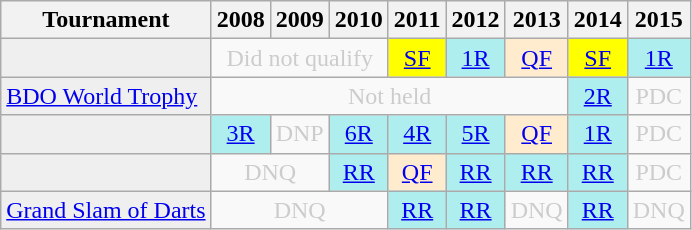<table class="wikitable">
<tr>
<th>Tournament</th>
<th>2008</th>
<th>2009</th>
<th>2010</th>
<th>2011</th>
<th>2012</th>
<th>2013</th>
<th>2014</th>
<th>2015</th>
</tr>
<tr>
<td style="background:#efefef;"></td>
<td colspan="3" style="text-align:center; color:#ccc;">Did not qualify</td>
<td style="text-align:center; background:yellow;"><a href='#'>SF</a></td>
<td style="text-align:center; background:#afeeee;"><a href='#'>1R</a></td>
<td style="text-align:center; background:#ffebcd;"><a href='#'>QF</a></td>
<td style="text-align:center; background:yellow;"><a href='#'>SF</a></td>
<td style="text-align:center; background:#afeeee;"><a href='#'>1R</a></td>
</tr>
<tr>
<td style="background:#efefef;"><a href='#'>BDO World Trophy</a></td>
<td colspan="6" style="text-align:center; color:#ccc;">Not held</td>
<td style="text-align:center; background:#afeeee;"><a href='#'>2R</a></td>
<td style="text-align:center; color:#ccc;">PDC</td>
</tr>
<tr>
<td style="background:#efefef;"></td>
<td style="text-align:center; background:#afeeee;"><a href='#'>3R</a></td>
<td style="text-align:center; color:#ccc;">DNP</td>
<td style="text-align:center; background:#afeeee;"><a href='#'>6R</a></td>
<td style="text-align:center; background:#afeeee;"><a href='#'>4R</a></td>
<td style="text-align:center; background:#afeeee;"><a href='#'>5R</a></td>
<td style="text-align:center; background:#ffebcd;"><a href='#'>QF</a></td>
<td style="text-align:center; background:#afeeee;"><a href='#'>1R</a></td>
<td colspan="1" style="text-align:center; color:#ccc;">PDC</td>
</tr>
<tr>
<td style="background:#efefef;"></td>
<td colspan="2" style="text-align:center; color:#ccc;">DNQ</td>
<td style="text-align:center; background:#afeeee;"><a href='#'>RR</a></td>
<td style="text-align:center; background:#ffebcd;"><a href='#'>QF</a></td>
<td style="text-align:center; background:#afeeee;"><a href='#'>RR</a></td>
<td style="text-align:center; background:#afeeee;"><a href='#'>RR</a></td>
<td style="text-align:center; background:#afeeee;"><a href='#'>RR</a></td>
<td style="text-align:center; color:#ccc;">PDC</td>
</tr>
<tr>
<td style="background:#efefef;"><a href='#'>Grand Slam of Darts</a></td>
<td colspan="3" style="text-align:center; color:#ccc;">DNQ</td>
<td style="text-align:center; background:#afeeee;"><a href='#'>RR</a></td>
<td style="text-align:center; background:#afeeee;"><a href='#'>RR</a></td>
<td colspan="1" style="text-align:center; color:#ccc;">DNQ</td>
<td style="text-align:center; background:#afeeee;"><a href='#'>RR</a></td>
<td colspan="1" style="text-align:center; color:#ccc;">DNQ</td>
</tr>
</table>
